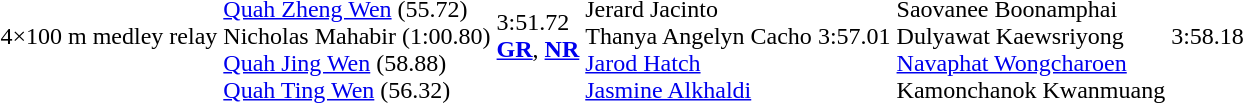<table>
<tr>
<td>4×100 m medley relay</td>
<td><br><a href='#'>Quah Zheng Wen</a> (55.72) <br>Nicholas Mahabir (1:00.80) <br><a href='#'>Quah Jing Wen</a> (58.88) <br><a href='#'>Quah Ting Wen</a> (56.32)</td>
<td>3:51.72<br><strong><a href='#'>GR</a></strong>, <strong><a href='#'>NR</a></strong></td>
<td><br>Jerard Jacinto<br>Thanya Angelyn Cacho<br><a href='#'>Jarod Hatch</a><br><a href='#'>Jasmine Alkhaldi</a></td>
<td>3:57.01</td>
<td><br>Saovanee Boonamphai<br>Dulyawat Kaewsriyong<br><a href='#'>Navaphat Wongcharoen</a><br>Kamonchanok Kwanmuang</td>
<td>3:58.18</td>
</tr>
</table>
